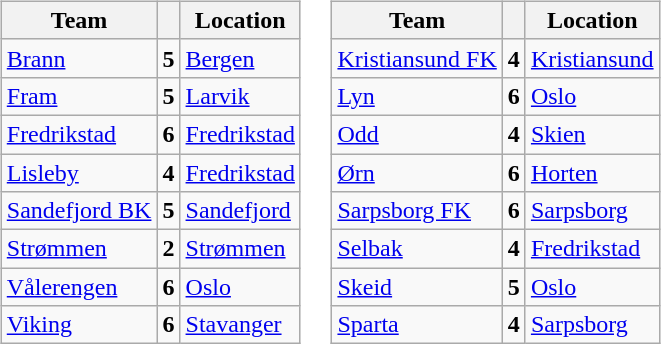<table border="0">
<tr>
<td valign="top"><br><table class="wikitable sortable" border="1">
<tr>
<th>Team</th>
<th></th>
<th>Location</th>
</tr>
<tr>
<td><a href='#'>Brann</a></td>
<td align="center"><strong>5</strong></td>
<td><a href='#'>Bergen</a></td>
</tr>
<tr>
<td><a href='#'>Fram</a></td>
<td align="center"><strong>5</strong></td>
<td><a href='#'>Larvik</a></td>
</tr>
<tr>
<td><a href='#'>Fredrikstad</a></td>
<td align="center"><strong>6</strong></td>
<td><a href='#'>Fredrikstad</a></td>
</tr>
<tr>
<td><a href='#'>Lisleby</a></td>
<td align="center"><strong>4</strong></td>
<td><a href='#'>Fredrikstad</a></td>
</tr>
<tr>
<td><a href='#'>Sandefjord BK</a></td>
<td align="center"><strong>5</strong></td>
<td><a href='#'>Sandefjord</a></td>
</tr>
<tr>
<td><a href='#'>Strømmen</a></td>
<td align="center"><strong>2</strong></td>
<td><a href='#'>Strømmen</a></td>
</tr>
<tr>
<td><a href='#'>Vålerengen</a></td>
<td align="center"><strong>6</strong></td>
<td><a href='#'>Oslo</a></td>
</tr>
<tr>
<td><a href='#'>Viking</a></td>
<td align="center"><strong>6</strong></td>
<td><a href='#'>Stavanger</a></td>
</tr>
</table>
</td>
<td valign="top"><br><table class="wikitable sortable" border="1">
<tr>
<th>Team</th>
<th></th>
<th>Location</th>
</tr>
<tr>
<td><a href='#'>Kristiansund FK</a></td>
<td align="center"><strong>4</strong></td>
<td><a href='#'>Kristiansund</a></td>
</tr>
<tr>
<td><a href='#'>Lyn</a></td>
<td align="center"><strong>6</strong></td>
<td><a href='#'>Oslo</a></td>
</tr>
<tr>
<td><a href='#'>Odd</a></td>
<td align="center"><strong>4</strong></td>
<td><a href='#'>Skien</a></td>
</tr>
<tr>
<td><a href='#'>Ørn</a></td>
<td align="center"><strong>6</strong></td>
<td><a href='#'>Horten</a></td>
</tr>
<tr>
<td><a href='#'>Sarpsborg FK</a></td>
<td align="center"><strong>6</strong></td>
<td><a href='#'>Sarpsborg</a></td>
</tr>
<tr>
<td><a href='#'>Selbak</a></td>
<td align="center"><strong>4</strong></td>
<td><a href='#'>Fredrikstad</a></td>
</tr>
<tr>
<td><a href='#'>Skeid</a></td>
<td align="center"><strong>5</strong></td>
<td><a href='#'>Oslo</a></td>
</tr>
<tr>
<td><a href='#'>Sparta</a></td>
<td align="center"><strong>4</strong></td>
<td><a href='#'>Sarpsborg</a></td>
</tr>
</table>
</td>
</tr>
</table>
